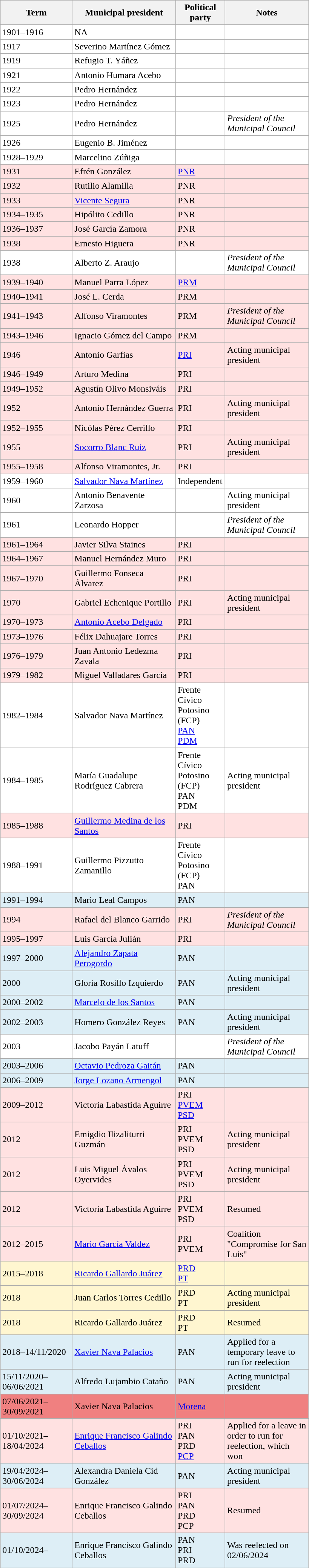<table class="wikitable">
<tr>
<th width=120px>Term</th>
<th width=175px>Municipal president</th>
<th width=80px>Political party</th>
<th width=140px>Notes</th>
</tr>
<tr style="background:#ffffff">
<td>1901–1916</td>
<td>NA</td>
<td></td>
<td></td>
</tr>
<tr style="background:#ffffff">
<td>1917</td>
<td>Severino Martínez Gómez</td>
<td></td>
<td> </td>
</tr>
<tr style="background:#ffffff">
<td>1919</td>
<td>Refugio T. Yáñez</td>
<td></td>
<td></td>
</tr>
<tr style="background:#ffffff">
<td>1921</td>
<td>Antonio Humara Acebo</td>
<td></td>
<td></td>
</tr>
<tr style="background:#ffffff">
<td>1922</td>
<td>Pedro Hernández</td>
<td></td>
<td></td>
</tr>
<tr style="background:#ffffff">
<td>1923</td>
<td>Pedro Hernández</td>
<td></td>
<td></td>
</tr>
<tr style="background:#ffffff">
<td>1925</td>
<td>Pedro Hernández</td>
<td></td>
<td><em>President of the Municipal Council</em></td>
</tr>
<tr style="background:#ffffff">
<td>1926</td>
<td>Eugenio B. Jiménez</td>
<td></td>
<td></td>
</tr>
<tr style="background:#ffffff">
<td>1928–1929</td>
<td>Marcelino Zúñiga</td>
<td></td>
<td></td>
</tr>
<tr style="background:#ffe1e1">
<td>1931</td>
<td>Efrén González</td>
<td><a href='#'>PNR</a> </td>
<td></td>
</tr>
<tr style="background:#ffe1e1">
<td>1932</td>
<td>Rutilio Alamilla</td>
<td>PNR </td>
<td></td>
</tr>
<tr style="background:#ffe1e1">
<td>1933</td>
<td><a href='#'>Vicente Segura</a></td>
<td>PNR </td>
<td></td>
</tr>
<tr style="background:#ffe1e1">
<td>1934–1935</td>
<td>Hipólito Cedillo</td>
<td>PNR </td>
<td></td>
</tr>
<tr style="background:#ffe1e1">
<td>1936–1937</td>
<td>José García Zamora</td>
<td>PNR </td>
<td></td>
</tr>
<tr style="background:#ffe1e1">
<td>1938</td>
<td>Ernesto Higuera</td>
<td>PNR </td>
<td></td>
</tr>
<tr style="background:#ffffff">
<td>1938</td>
<td>Alberto Z. Araujo</td>
<td></td>
<td><em>President of the Municipal Council</em></td>
</tr>
<tr style="background:#ffe1e1">
<td>1939–1940</td>
<td>Manuel Parra López</td>
<td><a href='#'>PRM</a> </td>
<td></td>
</tr>
<tr style="background:#ffe1e1">
<td>1940–1941</td>
<td>José L. Cerda</td>
<td>PRM </td>
<td></td>
</tr>
<tr style="background:#ffe1e1">
<td>1941–1943</td>
<td>Alfonso Viramontes</td>
<td>PRM </td>
<td><em>President of the Municipal Council</em></td>
</tr>
<tr style="background:#ffe1e1">
<td>1943–1946</td>
<td>Ignacio Gómez del Campo</td>
<td>PRM </td>
<td></td>
</tr>
<tr style="background:#ffe1e1">
<td>1946</td>
<td>Antonio Garfias</td>
<td><a href='#'>PRI</a> </td>
<td>Acting municipal president</td>
</tr>
<tr style="background:#ffe1e1">
<td>1946–1949</td>
<td>Arturo Medina</td>
<td>PRI </td>
<td></td>
</tr>
<tr style="background:#ffe1e1">
<td>1949–1952</td>
<td>Agustín Olivo Monsiváis</td>
<td>PRI </td>
<td></td>
</tr>
<tr style="background:#ffe1e1">
<td>1952</td>
<td>Antonio Hernández Guerra</td>
<td>PRI </td>
<td>Acting municipal president</td>
</tr>
<tr style="background:#ffe1e1">
<td>1952–1955</td>
<td>Nicólas Pérez Cerrillo</td>
<td>PRI </td>
<td></td>
</tr>
<tr style="background:#ffe1e1">
<td>1955</td>
<td><a href='#'>Socorro Blanc Ruiz</a></td>
<td>PRI </td>
<td>Acting municipal president</td>
</tr>
<tr style="background:#ffe1e1">
<td>1955–1958</td>
<td>Alfonso Viramontes, Jr.</td>
<td>PRI </td>
<td></td>
</tr>
<tr style="background:#ffffff">
<td>1959–1960</td>
<td><a href='#'>Salvador Nava Martínez</a></td>
<td>Independent</td>
<td></td>
</tr>
<tr style="background:#ffffff">
<td>1960</td>
<td>Antonio Benavente Zarzosa</td>
<td></td>
<td>Acting municipal president</td>
</tr>
<tr style="background:#ffffff">
<td>1961</td>
<td>Leonardo Hopper</td>
<td></td>
<td><em>President of the Municipal Council</em></td>
</tr>
<tr style="background:#ffe1e1">
<td>1961–1964</td>
<td>Javier Silva Staines</td>
<td>PRI </td>
<td></td>
</tr>
<tr style="background:#ffe1e1">
<td>1964–1967</td>
<td>Manuel Hernández Muro</td>
<td>PRI </td>
<td></td>
</tr>
<tr style="background:#ffe1e1">
<td>1967–1970</td>
<td>Guillermo Fonseca Álvarez</td>
<td>PRI </td>
<td></td>
</tr>
<tr style="background:#ffe1e1">
<td>1970</td>
<td>Gabriel Echenique Portillo</td>
<td>PRI </td>
<td>Acting municipal president</td>
</tr>
<tr style="background:#ffe1e1">
<td>1970–1973</td>
<td><a href='#'>Antonio Acebo Delgado</a></td>
<td>PRI </td>
<td></td>
</tr>
<tr style="background:#ffe1e1">
<td>1973–1976</td>
<td>Félix Dahuajare Torres</td>
<td>PRI </td>
<td></td>
</tr>
<tr style="background:#ffe1e1">
<td>1976–1979</td>
<td>Juan Antonio Ledezma Zavala</td>
<td>PRI </td>
<td></td>
</tr>
<tr style="background:#ffe1e1">
<td>1979–1982</td>
<td>Miguel Valladares García</td>
<td>PRI </td>
<td></td>
</tr>
<tr style="background:#ffffff">
<td>1982–1984</td>
<td>Salvador Nava Martínez</td>
<td>Frente Cívico Potosino (FCP)<br> <a href='#'>PAN</a> <br> <a href='#'>PDM</a> </td>
<td></td>
</tr>
<tr style="background:#ffffff">
<td>1984–1985</td>
<td>María Guadalupe Rodríguez Cabrera</td>
<td>Frente Cívico Potosino (FCP)<br> PAN <br> PDM </td>
<td>Acting municipal president</td>
</tr>
<tr style="background:#ffe1e1">
<td>1985–1988</td>
<td><a href='#'>Guillermo Medina de los Santos</a></td>
<td>PRI </td>
<td></td>
</tr>
<tr style="background:#ffffff">
<td>1988–1991</td>
<td>Guillermo Pizzutto Zamanillo</td>
<td>Frente Cívico Potosino (FCP)<br>PAN </td>
<td></td>
</tr>
<tr style="background:#ddeef6">
<td>1991–1994</td>
<td>Mario Leal Campos</td>
<td>PAN </td>
<td></td>
</tr>
<tr style="background:#ffe1e1">
<td>1994</td>
<td>Rafael del Blanco Garrido</td>
<td>PRI </td>
<td><em>President of the Municipal Council</em></td>
</tr>
<tr style="background:#ffe1e1">
<td>1995–1997</td>
<td>Luis García Julián</td>
<td>PRI </td>
<td></td>
</tr>
<tr style="background:#ddeef6">
<td>1997–2000</td>
<td><a href='#'>Alejandro Zapata Perogordo</a></td>
<td>PAN </td>
<td></td>
</tr>
<tr style="background:#ddeef6">
<td>2000</td>
<td>Gloria Rosillo Izquierdo</td>
<td>PAN </td>
<td>Acting municipal president</td>
</tr>
<tr style="background:#ddeef6">
<td>2000–2002</td>
<td><a href='#'>Marcelo de los Santos</a></td>
<td>PAN </td>
<td></td>
</tr>
<tr style="background:#ddeef6">
<td>2002–2003</td>
<td>Homero González Reyes</td>
<td>PAN </td>
<td>Acting municipal president</td>
</tr>
<tr style="background:#ffffff">
<td>2003</td>
<td>Jacobo Payán Latuff</td>
<td></td>
<td><em>President of the Municipal Council</em></td>
</tr>
<tr style="background:#ddeef6">
<td>2003–2006</td>
<td><a href='#'>Octavio Pedroza Gaitán</a></td>
<td>PAN </td>
<td></td>
</tr>
<tr style="background:#ddeef6">
<td>2006–2009</td>
<td><a href='#'>Jorge Lozano Armengol</a></td>
<td>PAN </td>
<td></td>
</tr>
<tr style="background:#ffe1e1">
<td>2009–2012</td>
<td>Victoria Labastida Aguirre</td>
<td>PRI <br> <a href='#'>PVEM</a> <br> <a href='#'>PSD</a> </td>
<td></td>
</tr>
<tr style="background:#ffe1e1">
<td>2012</td>
<td>Emigdio Ilizaliturri Guzmán</td>
<td>PRI <br> PVEM <br> PSD </td>
<td>Acting municipal president</td>
</tr>
<tr style="background:#ffe1e1">
<td>2012</td>
<td>Luis Miguel Ávalos Oyervides</td>
<td>PRI <br> PVEM <br> PSD </td>
<td>Acting municipal president</td>
</tr>
<tr style="background:#ffe1e1">
<td>2012</td>
<td>Victoria Labastida Aguirre</td>
<td>PRI <br> PVEM <br> PSD </td>
<td>Resumed</td>
</tr>
<tr style="background:#ffe1e1">
<td>2012–2015</td>
<td><a href='#'>Mario García Valdez</a></td>
<td>PRI <br> PVEM </td>
<td>Coalition "Compromise for San Luis"</td>
</tr>
<tr style="background:#fff6d0">
<td>2015–2018</td>
<td><a href='#'>Ricardo Gallardo Juárez</a></td>
<td><a href='#'>PRD</a> <br> <a href='#'>PT</a> </td>
<td></td>
</tr>
<tr style="background:#fff6d0">
<td>2018</td>
<td>Juan Carlos Torres Cedillo</td>
<td>PRD <br> PT </td>
<td>Acting municipal president</td>
</tr>
<tr style="background:#fff6d0">
<td>2018</td>
<td>Ricardo Gallardo Juárez</td>
<td>PRD <br> PT </td>
<td>Resumed</td>
</tr>
<tr style="background:#ddeef6">
<td>2018–14/11/2020</td>
<td><a href='#'>Xavier Nava Palacios</a></td>
<td>PAN </td>
<td>Applied for a temporary leave to run for reelection</td>
</tr>
<tr style="background:#ddeef6">
<td>15/11/2020–06/06/2021</td>
<td>Alfredo Lujambio Cataño</td>
<td>PAN </td>
<td>Acting municipal president</td>
</tr>
<tr style="background:#f08080">
<td>07/06/2021–30/09/2021</td>
<td>Xavier Nava Palacios</td>
<td><a href='#'>Morena</a> </td>
<td></td>
</tr>
<tr style="background:#ffe1e1">
<td>01/10/2021–18/04/2024</td>
<td><a href='#'>Enrique Francisco Galindo Ceballos</a></td>
<td>PRI <br> PAN <br> PRD  <br> <a href='#'>PCP</a> </td>
<td>Applied for a leave in order to run for reelection, which won</td>
</tr>
<tr style="background:#ddeef6">
<td>19/04/2024–30/06/2024</td>
<td>Alexandra Daniela Cid González</td>
<td>PAN </td>
<td>Acting municipal president</td>
</tr>
<tr style="background:#ffe1e1">
<td>01/07/2024–30/09/2024</td>
<td>Enrique Francisco Galindo Ceballos</td>
<td>PRI <br> PAN <br> PRD  <br> PCP </td>
<td>Resumed</td>
</tr>
<tr style="background:#ddeef6">
<td>01/10/2024–</td>
<td>Enrique Francisco Galindo Ceballos</td>
<td>PAN <br>PRI <br>PRD </td>
<td>Was reelected on 02/06/2024</td>
</tr>
</table>
